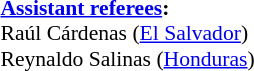<table width=50% style="font-size: 90%">
<tr>
<td><br><strong><a href='#'>Assistant referees</a>:</strong>
<br> Raúl Cárdenas (<a href='#'>El Salvador</a>)
<br> Reynaldo Salinas (<a href='#'>Honduras</a>)</td>
</tr>
</table>
